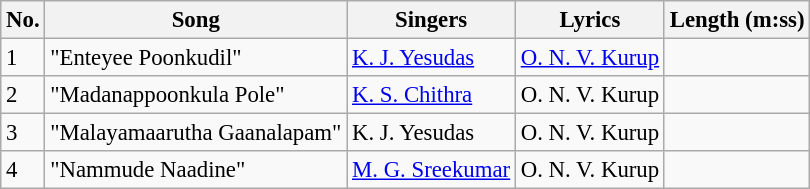<table class="wikitable" style="font-size:95%;">
<tr>
<th>No.</th>
<th>Song</th>
<th>Singers</th>
<th>Lyrics</th>
<th>Length (m:ss)</th>
</tr>
<tr>
<td>1</td>
<td>"Enteyee Poonkudil"</td>
<td><a href='#'>K. J. Yesudas</a></td>
<td><a href='#'>O. N. V. Kurup</a></td>
<td></td>
</tr>
<tr>
<td>2</td>
<td>"Madanappoonkula Pole"</td>
<td><a href='#'>K. S. Chithra</a></td>
<td>O. N. V. Kurup</td>
<td></td>
</tr>
<tr>
<td>3</td>
<td>"Malayamaarutha Gaanalapam"</td>
<td>K. J. Yesudas</td>
<td>O. N. V. Kurup</td>
<td></td>
</tr>
<tr>
<td>4</td>
<td>"Nammude Naadine"</td>
<td><a href='#'>M. G. Sreekumar</a></td>
<td>O. N. V. Kurup</td>
<td></td>
</tr>
</table>
